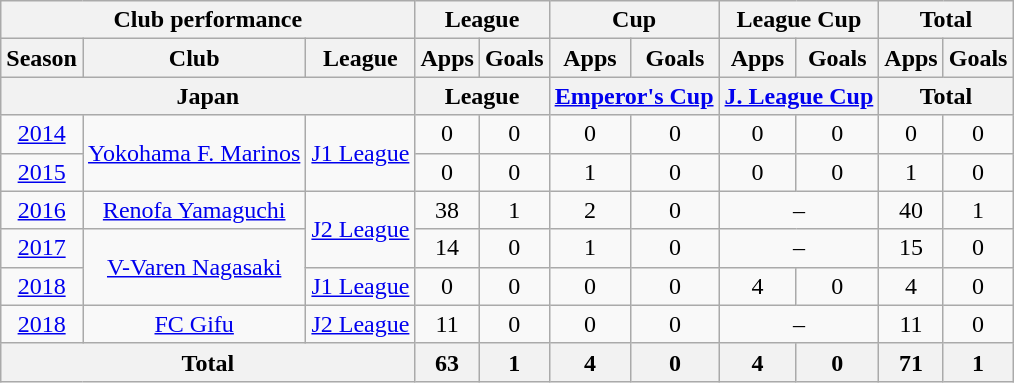<table class="wikitable" style="text-align:center;">
<tr>
<th colspan=3>Club performance</th>
<th colspan=2>League</th>
<th colspan=2>Cup</th>
<th colspan=2>League Cup</th>
<th colspan=2>Total</th>
</tr>
<tr>
<th>Season</th>
<th>Club</th>
<th>League</th>
<th>Apps</th>
<th>Goals</th>
<th>Apps</th>
<th>Goals</th>
<th>Apps</th>
<th>Goals</th>
<th>Apps</th>
<th>Goals</th>
</tr>
<tr>
<th colspan=3>Japan</th>
<th colspan=2>League</th>
<th colspan=2><a href='#'>Emperor's Cup</a></th>
<th colspan=2><a href='#'>J. League Cup</a></th>
<th colspan=6>Total</th>
</tr>
<tr>
<td><a href='#'>2014</a></td>
<td rowspan="2"><a href='#'>Yokohama F. Marinos</a></td>
<td rowspan="2"><a href='#'>J1 League</a></td>
<td>0</td>
<td>0</td>
<td>0</td>
<td>0</td>
<td>0</td>
<td>0</td>
<td>0</td>
<td>0</td>
</tr>
<tr>
<td><a href='#'>2015</a></td>
<td>0</td>
<td>0</td>
<td>1</td>
<td>0</td>
<td>0</td>
<td>0</td>
<td>1</td>
<td>0</td>
</tr>
<tr>
<td><a href='#'>2016</a></td>
<td><a href='#'>Renofa Yamaguchi</a></td>
<td rowspan="2"><a href='#'>J2 League</a></td>
<td>38</td>
<td>1</td>
<td>2</td>
<td>0</td>
<td colspan="2">–</td>
<td>40</td>
<td>1</td>
</tr>
<tr>
<td><a href='#'>2017</a></td>
<td rowspan=2><a href='#'>V-Varen Nagasaki</a></td>
<td>14</td>
<td>0</td>
<td>1</td>
<td>0</td>
<td colspan="2">–</td>
<td>15</td>
<td>0</td>
</tr>
<tr>
<td><a href='#'>2018</a></td>
<td><a href='#'>J1 League</a></td>
<td>0</td>
<td>0</td>
<td>0</td>
<td>0</td>
<td>4</td>
<td>0</td>
<td>4</td>
<td>0</td>
</tr>
<tr>
<td><a href='#'>2018</a></td>
<td rowspan=1><a href='#'>FC Gifu</a></td>
<td rowspan="1"><a href='#'>J2 League</a></td>
<td>11</td>
<td>0</td>
<td>0</td>
<td>0</td>
<td colspan="2">–</td>
<td>11</td>
<td>0</td>
</tr>
<tr>
<th colspan=3>Total</th>
<th>63</th>
<th>1</th>
<th>4</th>
<th>0</th>
<th>4</th>
<th>0</th>
<th>71</th>
<th>1</th>
</tr>
</table>
